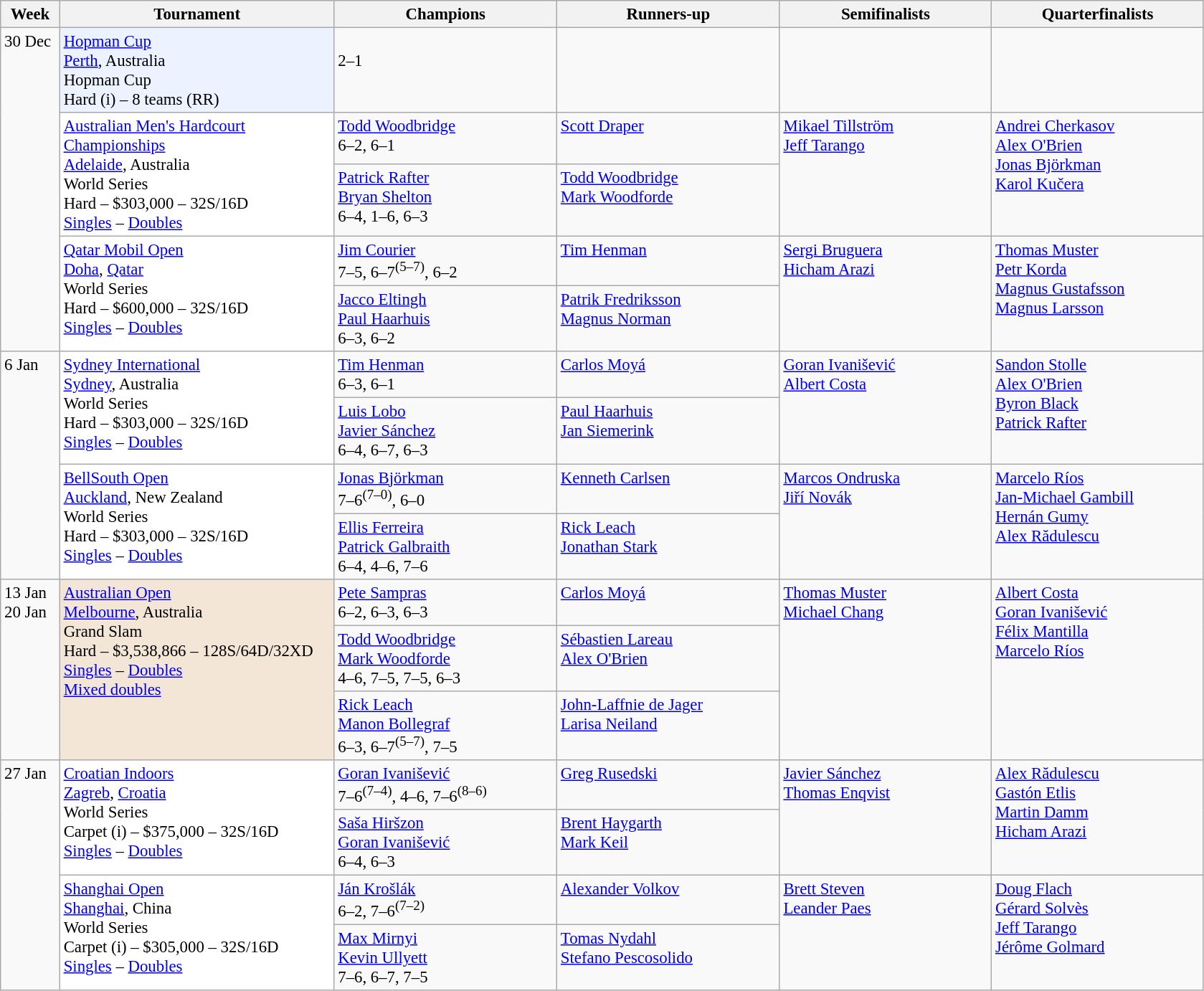<table class=wikitable style=font-size:95%>
<tr>
<th style="width:48px;">Week</th>
<th style="width:248px;">Tournament</th>
<th style="width:200px;">Champions</th>
<th style="width:200px;">Runners-up</th>
<th style="width:190px;">Semifinalists</th>
<th style="width:190px;">Quarterfinalists</th>
</tr>
<tr valign=top>
<td rowspan=5>30 Dec</td>
<td style="background:#ECF2FF;"><a href='#'>Hopman Cup</a><br> <a href='#'>Perth</a>, Australia<br>Hopman Cup<br> Hard (i) – 8 teams (RR)</td>
<td><br>2–1</td>
<td></td>
<td><br><br></td>
<td><br><br></td>
</tr>
<tr valign=top>
<td style="background:#FFF;" rowspan=2><a href='#'>Australian Men's Hardcourt Championships</a><br><a href='#'>Adelaide</a>, Australia<br>World Series<br>Hard – $303,000 – 32S/16D <br> <a href='#'>Singles</a> – <a href='#'>Doubles</a></td>
<td> <a href='#'>Todd Woodbridge</a><br> 6–2, 6–1</td>
<td> <a href='#'>Scott Draper</a></td>
<td rowspan=2> <a href='#'>Mikael Tillström</a><br> <a href='#'>Jeff Tarango</a></td>
<td rowspan=2> <a href='#'>Andrei Cherkasov</a><br> <a href='#'>Alex O'Brien</a><br> <a href='#'>Jonas Björkman</a><br> <a href='#'>Karol Kučera</a></td>
</tr>
<tr valign=top>
<td> <a href='#'>Patrick Rafter</a><br> <a href='#'>Bryan Shelton</a><br> 6–4, 1–6, 6–3</td>
<td> <a href='#'>Todd Woodbridge</a><br> <a href='#'>Mark Woodforde</a></td>
</tr>
<tr valign=top>
<td style="background:#FFF;" rowspan=2><a href='#'>Qatar Mobil Open</a><br><a href='#'>Doha</a>, <a href='#'>Qatar</a><br>World Series<br>Hard – $600,000 – 32S/16D <br> <a href='#'>Singles</a> – <a href='#'>Doubles</a></td>
<td> <a href='#'>Jim Courier</a><br> 7–5, 6–7<sup>(5–7)</sup>, 6–2</td>
<td> <a href='#'>Tim Henman</a></td>
<td rowspan=2> <a href='#'>Sergi Bruguera</a><br> <a href='#'>Hicham Arazi</a></td>
<td rowspan=2> <a href='#'>Thomas Muster</a><br> <a href='#'>Petr Korda</a><br> <a href='#'>Magnus Gustafsson</a><br> <a href='#'>Magnus Larsson</a></td>
</tr>
<tr valign=top>
<td> <a href='#'>Jacco Eltingh</a><br> <a href='#'>Paul Haarhuis</a><br> 6–3, 6–2</td>
<td> <a href='#'>Patrik Fredriksson</a><br> <a href='#'>Magnus Norman</a></td>
</tr>
<tr valign=top>
<td rowspan=4>6 Jan</td>
<td style="background:#FFF;" rowspan=2><a href='#'>Sydney International</a><br><a href='#'>Sydney</a>, Australia<br>World Series<br>Hard – $303,000 – 32S/16D <br> <a href='#'>Singles</a> – <a href='#'>Doubles</a></td>
<td> <a href='#'>Tim Henman</a><br> 6–3, 6–1</td>
<td> <a href='#'>Carlos Moyá</a></td>
<td rowspan=2> <a href='#'>Goran Ivanišević</a><br> <a href='#'>Albert Costa</a></td>
<td rowspan=2> <a href='#'>Sandon Stolle</a><br> <a href='#'>Alex O'Brien</a><br> <a href='#'>Byron Black</a><br> <a href='#'>Patrick Rafter</a></td>
</tr>
<tr valign=top>
<td> <a href='#'>Luis Lobo</a><br> <a href='#'>Javier Sánchez</a><br> 6–4, 6–7, 6–3</td>
<td> <a href='#'>Paul Haarhuis</a><br> <a href='#'>Jan Siemerink</a></td>
</tr>
<tr valign=top>
<td style="background:#FFF;" rowspan=2><a href='#'>BellSouth Open</a><br><a href='#'>Auckland</a>, New Zealand<br>World Series<br>Hard – $303,000 – 32S/16D <br> <a href='#'>Singles</a> – <a href='#'>Doubles</a></td>
<td> <a href='#'>Jonas Björkman</a><br> 7–6<sup>(7–0)</sup>, 6–0</td>
<td> <a href='#'>Kenneth Carlsen</a></td>
<td rowspan=2> <a href='#'>Marcos Ondruska</a><br> <a href='#'>Jiří Novák</a></td>
<td rowspan=2> <a href='#'>Marcelo Ríos</a><br> <a href='#'>Jan-Michael Gambill</a><br> <a href='#'>Hernán Gumy</a><br> <a href='#'>Alex Rădulescu</a></td>
</tr>
<tr valign=top>
<td> <a href='#'>Ellis Ferreira</a><br> <a href='#'>Patrick Galbraith</a><br> 6–4, 4–6, 7–6</td>
<td> <a href='#'>Rick Leach</a><br> <a href='#'>Jonathan Stark</a></td>
</tr>
<tr valign=top>
<td rowspan=3>13 Jan<br>20 Jan</td>
<td bgcolor="#F3E6D7" rowspan=3><a href='#'>Australian Open</a><br> <a href='#'>Melbourne</a>, Australia<br>Grand Slam<br>Hard – $3,538,866 – 128S/64D/32XD <br> <a href='#'>Singles</a> – <a href='#'>Doubles</a> <br> <a href='#'>Mixed doubles</a></td>
<td> <a href='#'>Pete Sampras</a><br>6–2, 6–3, 6–3</td>
<td> <a href='#'>Carlos Moyá</a></td>
<td rowspan=3> <a href='#'>Thomas Muster</a> <br>  <a href='#'>Michael Chang</a></td>
<td rowspan=3> <a href='#'>Albert Costa</a> <br>  <a href='#'>Goran Ivanišević</a> <br>  <a href='#'>Félix Mantilla</a> <br>  <a href='#'>Marcelo Ríos</a></td>
</tr>
<tr valign=top>
<td> <a href='#'>Todd Woodbridge</a><br> <a href='#'>Mark Woodforde</a><br> 4–6, 7–5, 7–5, 6–3</td>
<td> <a href='#'>Sébastien Lareau</a><br> <a href='#'>Alex O'Brien</a></td>
</tr>
<tr valign=top>
<td> <a href='#'>Rick Leach</a><br> <a href='#'>Manon Bollegraf</a><br> 6–3, 6–7<sup>(5–7)</sup>, 7–5</td>
<td> <a href='#'>John-Laffnie de Jager</a><br> <a href='#'>Larisa Neiland</a></td>
</tr>
<tr valign=top>
<td rowspan=4>27 Jan</td>
<td style="background:#FFF;" rowspan=2><a href='#'>Croatian Indoors</a><br><a href='#'>Zagreb</a>, <a href='#'>Croatia</a><br>World Series<br>Carpet (i) – $375,000 – 32S/16D <br> <a href='#'>Singles</a> – <a href='#'>Doubles</a></td>
<td> <a href='#'>Goran Ivanišević</a><br> 7–6<sup>(7–4)</sup>, 4–6, 7–6<sup>(8–6)</sup></td>
<td> <a href='#'>Greg Rusedski</a></td>
<td rowspan=2> <a href='#'>Javier Sánchez</a><br> <a href='#'>Thomas Enqvist</a></td>
<td rowspan=2> <a href='#'>Alex Rădulescu</a><br> <a href='#'>Gastón Etlis</a><br> <a href='#'>Martin Damm</a><br> <a href='#'>Hicham Arazi</a></td>
</tr>
<tr valign=top>
<td> <a href='#'>Saša Hiršzon</a><br> <a href='#'>Goran Ivanišević</a><br> 6–4, 6–3</td>
<td> <a href='#'>Brent Haygarth</a><br> <a href='#'>Mark Keil</a></td>
</tr>
<tr valign=top>
<td style="background:#FFF;" rowspan=2><a href='#'>Shanghai Open</a><br><a href='#'>Shanghai</a>, China<br>World Series<br>Carpet (i) – $305,000 – 32S/16D <br> <a href='#'>Singles</a> – <a href='#'>Doubles</a></td>
<td> <a href='#'>Ján Krošlák</a><br> 6–2, 7–6<sup>(7–2)</sup></td>
<td> <a href='#'>Alexander Volkov</a></td>
<td rowspan=2> <a href='#'>Brett Steven</a><br> <a href='#'>Leander Paes</a></td>
<td rowspan=2> <a href='#'>Doug Flach</a><br> <a href='#'>Gérard Solvès</a><br> <a href='#'>Jeff Tarango</a><br> <a href='#'>Jérôme Golmard</a></td>
</tr>
<tr valign=top>
<td> <a href='#'>Max Mirnyi</a><br> <a href='#'>Kevin Ullyett</a><br> 7–6, 6–7, 7–5</td>
<td> <a href='#'>Tomas Nydahl</a><br> <a href='#'>Stefano Pescosolido</a></td>
</tr>
</table>
